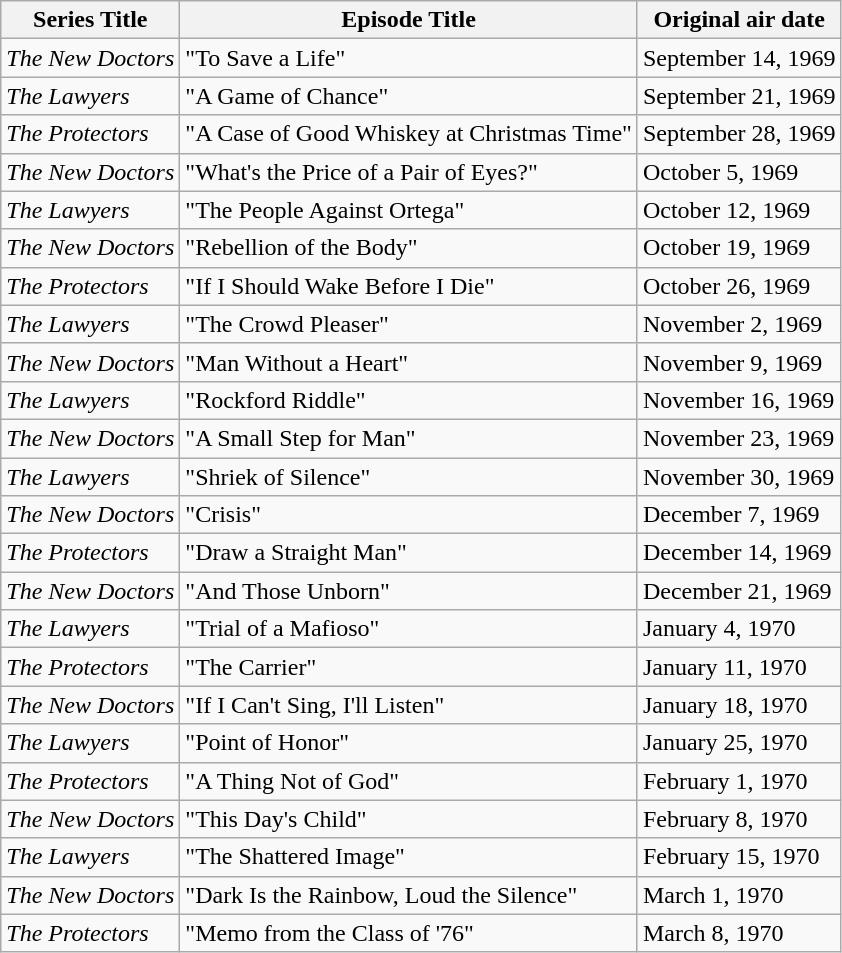<table class="wikitable">
<tr>
<th>Series Title</th>
<th>Episode Title</th>
<th>Original air date</th>
</tr>
<tr>
<td><em>The New Doctors</em></td>
<td>"To Save a Life"</td>
<td>September 14, 1969</td>
</tr>
<tr>
<td><em>The Lawyers</em></td>
<td>"A Game of Chance"</td>
<td>September 21, 1969</td>
</tr>
<tr>
<td><em>The Protectors</em></td>
<td>"A Case of Good Whiskey at Christmas Time"</td>
<td>September 28, 1969</td>
</tr>
<tr>
<td><em>The New Doctors</em></td>
<td>"What's the Price of a Pair of Eyes?"</td>
<td>October 5, 1969</td>
</tr>
<tr>
<td><em>The Lawyers</em></td>
<td>"The People Against Ortega"</td>
<td>October 12, 1969</td>
</tr>
<tr>
<td><em>The New Doctors</em></td>
<td>"Rebellion of the Body"</td>
<td>October 19, 1969</td>
</tr>
<tr>
<td><em>The Protectors</em></td>
<td>"If I Should Wake Before I Die"</td>
<td>October 26, 1969</td>
</tr>
<tr>
<td><em>The Lawyers</em></td>
<td>"The Crowd Pleaser"</td>
<td>November 2, 1969</td>
</tr>
<tr>
<td><em>The New Doctors</em></td>
<td>"Man Without a Heart"</td>
<td>November 9, 1969</td>
</tr>
<tr>
<td><em>The Lawyers</em></td>
<td>"Rockford Riddle"</td>
<td>November 16, 1969</td>
</tr>
<tr>
<td><em>The New Doctors</em></td>
<td>"A Small Step for Man"</td>
<td>November 23, 1969</td>
</tr>
<tr>
<td><em>The Lawyers</em></td>
<td>"Shriek of Silence"</td>
<td>November 30, 1969</td>
</tr>
<tr>
<td><em>The New Doctors</em></td>
<td>"Crisis"</td>
<td>December 7, 1969</td>
</tr>
<tr>
<td><em>The Protectors</em></td>
<td>"Draw a Straight Man"</td>
<td>December 14, 1969</td>
</tr>
<tr>
<td><em>The New Doctors</em></td>
<td>"And Those Unborn"</td>
<td>December 21, 1969</td>
</tr>
<tr>
<td><em>The Lawyers</em></td>
<td>"Trial of a Mafioso"</td>
<td>January 4, 1970</td>
</tr>
<tr>
<td><em>The Protectors</em></td>
<td>"The Carrier"</td>
<td>January 11, 1970</td>
</tr>
<tr>
<td><em>The New Doctors</em></td>
<td>"If I Can't Sing, I'll Listen"</td>
<td>January 18, 1970</td>
</tr>
<tr>
<td><em>The Lawyers</em></td>
<td>"Point of Honor"</td>
<td>January 25, 1970</td>
</tr>
<tr>
<td><em>The Protectors</em></td>
<td>"A Thing Not of God"</td>
<td>February 1, 1970</td>
</tr>
<tr>
<td><em>The New Doctors</em></td>
<td>"This Day's Child"</td>
<td>February 8, 1970</td>
</tr>
<tr>
<td><em>The Lawyers</em></td>
<td>"The Shattered Image"</td>
<td>February 15, 1970</td>
</tr>
<tr>
<td><em>The New Doctors</em></td>
<td>"Dark Is the Rainbow, Loud the Silence"</td>
<td>March 1, 1970</td>
</tr>
<tr>
<td><em>The Protectors</em></td>
<td>"Memo from the Class of '76"</td>
<td>March 8, 1970</td>
</tr>
</table>
